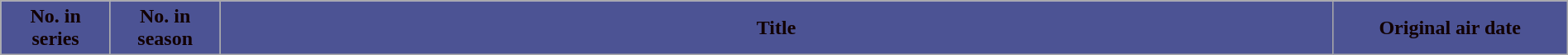<table class="wikitable plainrowheaders" style="width:100%; margin:auto; background:#fff;">
<tr>
<th scope="col" style="background:#4C5394; color:#100; width:7%;">No. in<br>series</th>
<th scope="col" style="background:#4C5394; color:#100; width:7%;">No. in<br>season</th>
<th scope="col" style="background:#4C5394; color:#100;">Title</th>
<th scope="col" style="background:#4C5394; color:#100; width:15%;">Original air date<br>











</th>
</tr>
</table>
